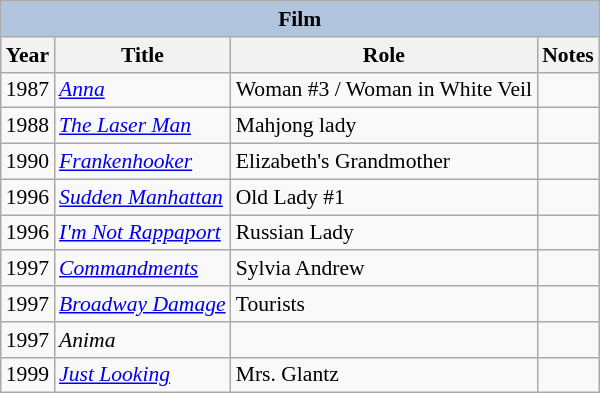<table class="wikitable" style="font-size: 90%;">
<tr>
<th colspan="4" style="background: LightSteelBlue;">Film</th>
</tr>
<tr>
<th>Year</th>
<th>Title</th>
<th>Role</th>
<th>Notes</th>
</tr>
<tr>
<td>1987</td>
<td><em><a href='#'>Anna</a></em></td>
<td>Woman #3 / Woman in White Veil</td>
<td></td>
</tr>
<tr>
<td>1988</td>
<td><em><a href='#'>The Laser Man</a></em></td>
<td>Mahjong lady</td>
<td></td>
</tr>
<tr>
<td>1990</td>
<td><em><a href='#'>Frankenhooker</a></em></td>
<td>Elizabeth's Grandmother</td>
<td></td>
</tr>
<tr>
<td>1996</td>
<td><em><a href='#'>Sudden Manhattan</a></em></td>
<td>Old Lady #1</td>
<td></td>
</tr>
<tr>
<td>1996</td>
<td><em><a href='#'>I'm Not Rappaport</a></em></td>
<td>Russian Lady</td>
<td></td>
</tr>
<tr>
<td>1997</td>
<td><em><a href='#'>Commandments</a></em></td>
<td>Sylvia Andrew</td>
<td></td>
</tr>
<tr>
<td>1997</td>
<td><em><a href='#'>Broadway Damage</a></em></td>
<td>Tourists</td>
<td></td>
</tr>
<tr>
<td>1997</td>
<td><em>Anima</em></td>
<td></td>
<td></td>
</tr>
<tr>
<td>1999</td>
<td><em><a href='#'>Just Looking</a></em></td>
<td>Mrs. Glantz</td>
<td></td>
</tr>
</table>
